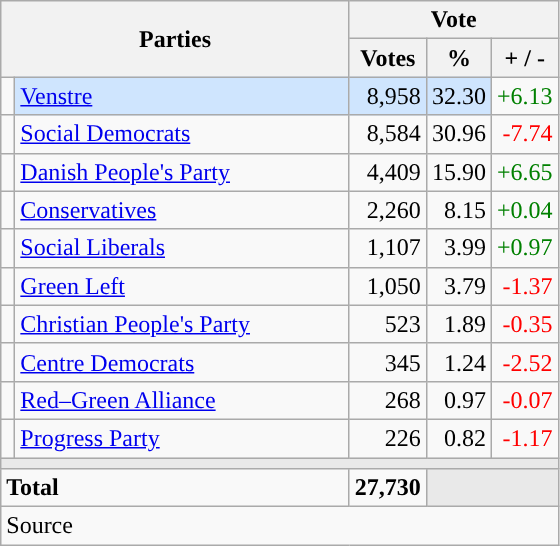<table class="wikitable" style="text-align:right;">
<tr>
<th style="text-align:centre;" rowspan="2" colspan="2" width="225">Parties</th>
<th colspan="3">Vote</th>
</tr>
<tr>
<th width="15">Votes</th>
<th width="15">%</th>
<th width="15">+ / -</th>
</tr>
<tr>
<td width="2" style="color:inherit;background:"></td>
<td bgcolor=#cfe5fe  align="left"><a href='#'>Venstre</a></td>
<td bgcolor=#cfe5fe>8,958</td>
<td bgcolor=#cfe5fe>32.30</td>
<td style=color:green;>+6.13</td>
</tr>
<tr>
<td width="2" style="color:inherit;background:"></td>
<td align="left"><a href='#'>Social Democrats</a></td>
<td>8,584</td>
<td>30.96</td>
<td style=color:red;>-7.74</td>
</tr>
<tr>
<td width="2" style="color:inherit;background:"></td>
<td align="left"><a href='#'>Danish People's Party</a></td>
<td>4,409</td>
<td>15.90</td>
<td style=color:green;>+6.65</td>
</tr>
<tr>
<td width="2" style="color:inherit;background:"></td>
<td align="left"><a href='#'>Conservatives</a></td>
<td>2,260</td>
<td>8.15</td>
<td style=color:green;>+0.04</td>
</tr>
<tr>
<td width="2" style="color:inherit;background:"></td>
<td align="left"><a href='#'>Social Liberals</a></td>
<td>1,107</td>
<td>3.99</td>
<td style=color:green;>+0.97</td>
</tr>
<tr>
<td width="2" style="color:inherit;background:"></td>
<td align="left"><a href='#'>Green Left</a></td>
<td>1,050</td>
<td>3.79</td>
<td style=color:red;>-1.37</td>
</tr>
<tr>
<td width="2" style="color:inherit;background:"></td>
<td align="left"><a href='#'>Christian People's Party</a></td>
<td>523</td>
<td>1.89</td>
<td style=color:red;>-0.35</td>
</tr>
<tr>
<td width="2" style="color:inherit;background:"></td>
<td align="left"><a href='#'>Centre Democrats</a></td>
<td>345</td>
<td>1.24</td>
<td style=color:red;>-2.52</td>
</tr>
<tr>
<td width="2" style="color:inherit;background:"></td>
<td align="left"><a href='#'>Red–Green Alliance</a></td>
<td>268</td>
<td>0.97</td>
<td style=color:red;>-0.07</td>
</tr>
<tr>
<td width="2" style="color:inherit;background:"></td>
<td align="left"><a href='#'>Progress Party</a></td>
<td>226</td>
<td>0.82</td>
<td style=color:red;>-1.17</td>
</tr>
<tr>
<td colspan="7" bgcolor="#E9E9E9"></td>
</tr>
<tr>
<td align="left" colspan="2"><strong>Total</strong></td>
<td><strong>27,730</strong></td>
<td bgcolor="#E9E9E9" colspan="2"></td>
</tr>
<tr>
<td align="left" colspan="6">Source</td>
</tr>
</table>
